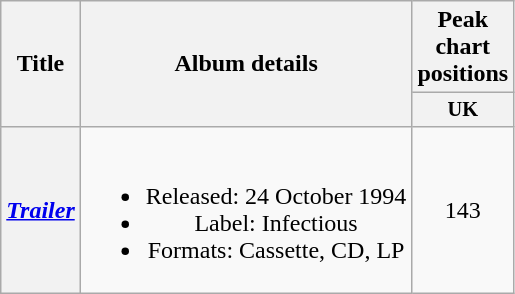<table class="wikitable plainrowheaders" style="text-align:center;">
<tr>
<th scope="col" rowspan="2">Title</th>
<th scope="col" rowspan="2">Album details</th>
<th scope="col" colspan="1">Peak chart positions</th>
</tr>
<tr>
<th style="width:3em;font-size:85%">UK<br></th>
</tr>
<tr>
<th scope="row"><em><a href='#'>Trailer</a></em></th>
<td><br><ul><li>Released: 24 October 1994</li><li>Label: Infectious</li><li>Formats: Cassette, CD, LP</li></ul></td>
<td>143</td>
</tr>
</table>
